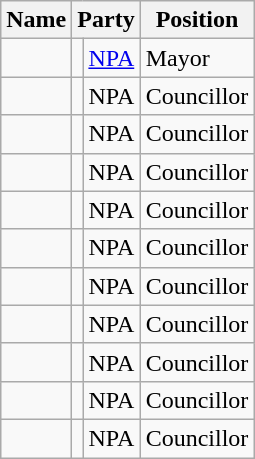<table class="wikitable">
<tr>
<th>Name</th>
<th colspan="2">Party</th>
<th>Position</th>
</tr>
<tr>
<td></td>
<td></td>
<td><a href='#'>NPA</a></td>
<td>Mayor</td>
</tr>
<tr>
<td></td>
<td></td>
<td>NPA</td>
<td>Councillor</td>
</tr>
<tr>
<td></td>
<td></td>
<td>NPA</td>
<td>Councillor</td>
</tr>
<tr>
<td></td>
<td></td>
<td>NPA</td>
<td>Councillor</td>
</tr>
<tr>
<td></td>
<td></td>
<td>NPA</td>
<td>Councillor</td>
</tr>
<tr>
<td></td>
<td></td>
<td>NPA</td>
<td>Councillor</td>
</tr>
<tr>
<td></td>
<td></td>
<td>NPA</td>
<td>Councillor</td>
</tr>
<tr>
<td></td>
<td></td>
<td>NPA</td>
<td>Councillor</td>
</tr>
<tr>
<td></td>
<td></td>
<td>NPA</td>
<td>Councillor</td>
</tr>
<tr>
<td></td>
<td></td>
<td>NPA</td>
<td>Councillor</td>
</tr>
<tr>
<td></td>
<td></td>
<td>NPA</td>
<td>Councillor</td>
</tr>
</table>
